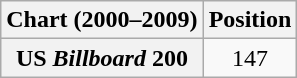<table class="wikitable plainrowheaders" style="text-align:center;">
<tr>
<th scope="col">Chart (2000–2009)</th>
<th scope="col">Position</th>
</tr>
<tr>
<th scope="row">US <em>Billboard</em> 200</th>
<td align="center">147</td>
</tr>
</table>
